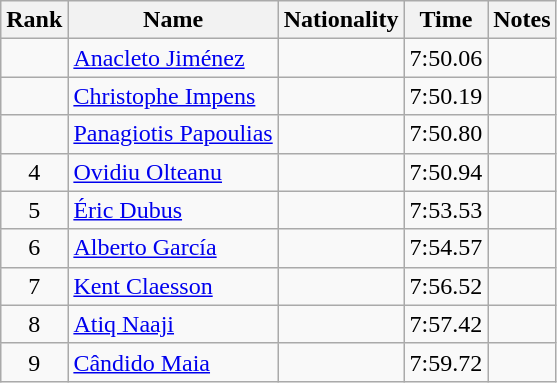<table class="wikitable sortable" style="text-align:center">
<tr>
<th>Rank</th>
<th>Name</th>
<th>Nationality</th>
<th>Time</th>
<th>Notes</th>
</tr>
<tr>
<td></td>
<td align="left"><a href='#'>Anacleto Jiménez</a></td>
<td align=left></td>
<td>7:50.06</td>
<td></td>
</tr>
<tr>
<td></td>
<td align="left"><a href='#'>Christophe Impens</a></td>
<td align=left></td>
<td>7:50.19</td>
<td></td>
</tr>
<tr>
<td></td>
<td align="left"><a href='#'>Panagiotis Papoulias</a></td>
<td align=left></td>
<td>7:50.80</td>
<td></td>
</tr>
<tr>
<td>4</td>
<td align="left"><a href='#'>Ovidiu Olteanu</a></td>
<td align=left></td>
<td>7:50.94</td>
<td></td>
</tr>
<tr>
<td>5</td>
<td align="left"><a href='#'>Éric Dubus</a></td>
<td align=left></td>
<td>7:53.53</td>
<td></td>
</tr>
<tr>
<td>6</td>
<td align="left"><a href='#'>Alberto García</a></td>
<td align=left></td>
<td>7:54.57</td>
<td></td>
</tr>
<tr>
<td>7</td>
<td align="left"><a href='#'>Kent Claesson</a></td>
<td align=left></td>
<td>7:56.52</td>
<td></td>
</tr>
<tr>
<td>8</td>
<td align="left"><a href='#'>Atiq Naaji</a></td>
<td align=left></td>
<td>7:57.42</td>
<td></td>
</tr>
<tr>
<td>9</td>
<td align="left"><a href='#'>Cândido Maia</a></td>
<td align=left></td>
<td>7:59.72</td>
<td></td>
</tr>
</table>
